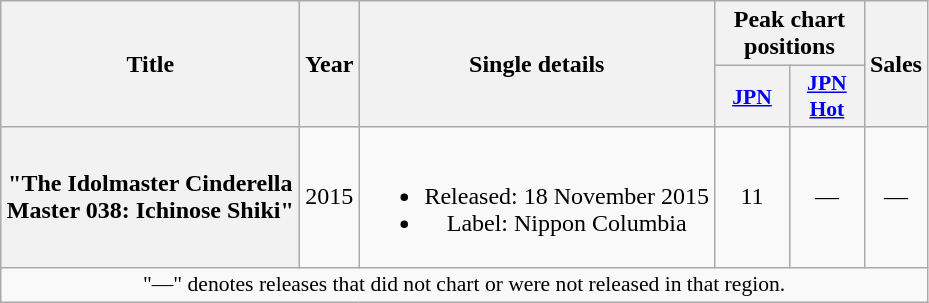<table class="wikitable plainrowheaders" style="text-align:center;">
<tr>
<th scope="col" rowspan="2" style="width:12em;">Title</th>
<th scope="col" rowspan="2">Year</th>
<th scope="col" rowspan="2">Single details</th>
<th scope="col" colspan="2">Peak chart positions</th>
<th scope="col" rowspan="2">Sales</th>
</tr>
<tr>
<th scope="col" style="width:3em;font-size:90%;"><a href='#'>JPN</a></th>
<th scope="col" style="width:3em;font-size:90%;"><a href='#'>JPN<br>Hot</a></th>
</tr>
<tr>
<th scope="row">"The Idolmaster Cinderella Master 038: Ichinose Shiki"</th>
<td>2015</td>
<td><br><ul><li>Released: 18 November 2015</li><li>Label: Nippon Columbia</li></ul></td>
<td>11</td>
<td>—</td>
<td>—</td>
</tr>
<tr>
<td colspan="6" style="font-size:90%;">"—" denotes releases that did not chart or were not released in that region.</td>
</tr>
</table>
